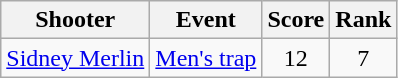<table class="wikitable sortable" style="text-align:center">
<tr>
<th>Shooter</th>
<th>Event</th>
<th>Score</th>
<th>Rank</th>
</tr>
<tr>
<td align=left><a href='#'>Sidney Merlin</a></td>
<td><a href='#'>Men's trap</a></td>
<td>12</td>
<td>7</td>
</tr>
</table>
